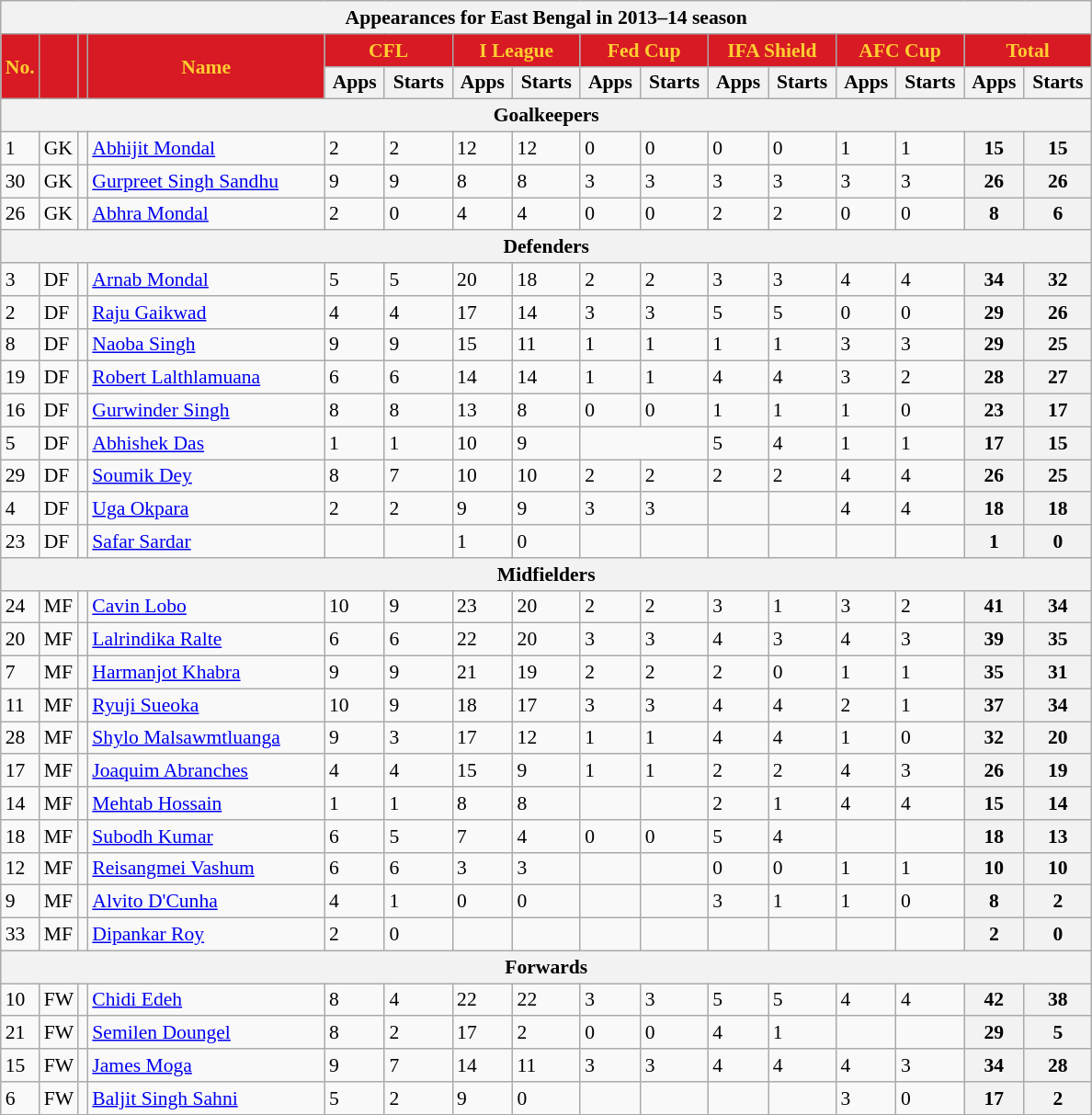<table class="wikitable" style="text-align:left; font-size:90%;">
<tr>
<th colspan="16">Appearances for East Bengal in 2013–14 season</th>
</tr>
<tr>
<th rowspan="2" style="background:#d71a23; color:#ffcd31; text-align:center;">No.</th>
<th rowspan="2" style="background:#d71a23; color:#ffcd31; text-align:center;"></th>
<th rowspan="2" style="background:#d71a23; color:#ffcd31; text-align:center;"></th>
<th rowspan="2" style="background:#d71a23; color:#ffcd31; text-align:center; width:165px;">Name</th>
<th colspan="2" style="background:#d71a23; color:#ffcd31; text-align:center; width:86px;">CFL</th>
<th colspan="2" style="background:#d71a23; color:#ffcd31; text-align:center; width:86px;">I League</th>
<th colspan="2" style="background:#d71a23; color:#ffcd31; text-align:center; width:86px;">Fed Cup</th>
<th colspan="2" style="background:#d71a23; color:#ffcd31; text-align:center; width:86px;">IFA Shield</th>
<th colspan="2" style="background:#d71a23; color:#ffcd31; text-align:center; width:86px;">AFC Cup</th>
<th colspan="2" style="background:#d71a23; color:#ffcd31; text-align:center; width:86px;">Total</th>
</tr>
<tr>
<th>Apps</th>
<th>Starts</th>
<th>Apps</th>
<th>Starts</th>
<th>Apps</th>
<th>Starts</th>
<th>Apps</th>
<th>Starts</th>
<th>Apps</th>
<th>Starts</th>
<th>Apps</th>
<th>Starts</th>
</tr>
<tr>
<th colspan="16">Goalkeepers</th>
</tr>
<tr>
<td>1</td>
<td>GK</td>
<td></td>
<td><a href='#'>Abhijit Mondal</a></td>
<td>2</td>
<td>2</td>
<td>12</td>
<td>12</td>
<td>0</td>
<td>0</td>
<td>0</td>
<td>0</td>
<td>1</td>
<td>1</td>
<th>15</th>
<th>15</th>
</tr>
<tr>
<td>30</td>
<td>GK</td>
<td></td>
<td><a href='#'>Gurpreet Singh Sandhu</a></td>
<td>9</td>
<td>9</td>
<td>8</td>
<td>8</td>
<td>3</td>
<td>3</td>
<td>3</td>
<td>3</td>
<td>3</td>
<td>3</td>
<th>26</th>
<th>26</th>
</tr>
<tr>
<td>26</td>
<td>GK</td>
<td></td>
<td><a href='#'>Abhra Mondal</a></td>
<td>2</td>
<td>0</td>
<td>4</td>
<td>4</td>
<td>0</td>
<td>0</td>
<td>2</td>
<td>2</td>
<td>0</td>
<td>0</td>
<th>8</th>
<th>6</th>
</tr>
<tr>
<th colspan="16">Defenders</th>
</tr>
<tr>
<td>3</td>
<td>DF</td>
<td></td>
<td><a href='#'>Arnab Mondal</a></td>
<td>5</td>
<td>5</td>
<td>20</td>
<td>18</td>
<td>2</td>
<td>2</td>
<td>3</td>
<td>3</td>
<td>4</td>
<td>4</td>
<th>34</th>
<th>32</th>
</tr>
<tr>
<td>2</td>
<td>DF</td>
<td></td>
<td><a href='#'>Raju Gaikwad</a></td>
<td>4</td>
<td>4</td>
<td>17</td>
<td>14</td>
<td>3</td>
<td>3</td>
<td>5</td>
<td>5</td>
<td>0</td>
<td>0</td>
<th>29</th>
<th>26</th>
</tr>
<tr>
<td>8</td>
<td>DF</td>
<td></td>
<td><a href='#'>Naoba Singh</a></td>
<td>9</td>
<td>9</td>
<td>15</td>
<td>11</td>
<td>1</td>
<td>1</td>
<td>1</td>
<td>1</td>
<td>3</td>
<td>3</td>
<th>29</th>
<th>25</th>
</tr>
<tr>
<td>19</td>
<td>DF</td>
<td></td>
<td><a href='#'>Robert Lalthlamuana</a></td>
<td>6</td>
<td>6</td>
<td>14</td>
<td>14</td>
<td>1</td>
<td>1</td>
<td>4</td>
<td>4</td>
<td>3</td>
<td>2</td>
<th>28</th>
<th>27</th>
</tr>
<tr>
<td>16</td>
<td>DF</td>
<td></td>
<td><a href='#'>Gurwinder Singh</a></td>
<td>8</td>
<td>8</td>
<td>13</td>
<td>8</td>
<td>0</td>
<td>0</td>
<td>1</td>
<td>1</td>
<td>1</td>
<td>0</td>
<th>23</th>
<th>17</th>
</tr>
<tr>
<td>5</td>
<td>DF</td>
<td></td>
<td><a href='#'>Abhishek Das</a></td>
<td>1</td>
<td>1</td>
<td>10</td>
<td>9</td>
<td colspan="2"></td>
<td>5</td>
<td>4</td>
<td>1</td>
<td>1</td>
<th>17</th>
<th>15</th>
</tr>
<tr>
<td>29</td>
<td>DF</td>
<td></td>
<td><a href='#'>Soumik Dey</a></td>
<td>8</td>
<td>7</td>
<td>10</td>
<td>10</td>
<td>2</td>
<td>2</td>
<td>2</td>
<td>2</td>
<td>4</td>
<td>4</td>
<th>26</th>
<th>25</th>
</tr>
<tr>
<td>4</td>
<td>DF</td>
<td></td>
<td><a href='#'>Uga Okpara</a></td>
<td>2</td>
<td>2</td>
<td>9</td>
<td>9</td>
<td>3</td>
<td>3</td>
<td></td>
<td></td>
<td>4</td>
<td>4</td>
<th>18</th>
<th>18</th>
</tr>
<tr>
<td>23</td>
<td>DF</td>
<td></td>
<td><a href='#'>Safar Sardar</a></td>
<td></td>
<td></td>
<td>1</td>
<td>0</td>
<td></td>
<td></td>
<td></td>
<td></td>
<td></td>
<td></td>
<th>1</th>
<th>0</th>
</tr>
<tr>
<th colspan="16">Midfielders</th>
</tr>
<tr>
<td>24</td>
<td>MF</td>
<td></td>
<td><a href='#'>Cavin Lobo</a></td>
<td>10</td>
<td>9</td>
<td>23</td>
<td>20</td>
<td>2</td>
<td>2</td>
<td>3</td>
<td>1</td>
<td>3</td>
<td>2</td>
<th>41</th>
<th>34</th>
</tr>
<tr>
<td>20</td>
<td>MF</td>
<td></td>
<td><a href='#'>Lalrindika Ralte</a></td>
<td>6</td>
<td>6</td>
<td>22</td>
<td>20</td>
<td>3</td>
<td>3</td>
<td>4</td>
<td>3</td>
<td>4</td>
<td>3</td>
<th>39</th>
<th>35</th>
</tr>
<tr>
<td>7</td>
<td>MF</td>
<td></td>
<td><a href='#'>Harmanjot Khabra</a></td>
<td>9</td>
<td>9</td>
<td>21</td>
<td>19</td>
<td>2</td>
<td>2</td>
<td>2</td>
<td>0</td>
<td>1</td>
<td>1</td>
<th>35</th>
<th>31</th>
</tr>
<tr>
<td>11</td>
<td>MF</td>
<td></td>
<td><a href='#'>Ryuji Sueoka</a></td>
<td>10</td>
<td>9</td>
<td>18</td>
<td>17</td>
<td>3</td>
<td>3</td>
<td>4</td>
<td>4</td>
<td>2</td>
<td>1</td>
<th>37</th>
<th>34</th>
</tr>
<tr>
<td>28</td>
<td>MF</td>
<td></td>
<td><a href='#'>Shylo Malsawmtluanga</a></td>
<td>9</td>
<td>3</td>
<td>17</td>
<td>12</td>
<td>1</td>
<td>1</td>
<td>4</td>
<td>4</td>
<td>1</td>
<td>0</td>
<th>32</th>
<th>20</th>
</tr>
<tr>
<td>17</td>
<td>MF</td>
<td></td>
<td><a href='#'>Joaquim Abranches</a></td>
<td>4</td>
<td>4</td>
<td>15</td>
<td>9</td>
<td>1</td>
<td>1</td>
<td>2</td>
<td>2</td>
<td>4</td>
<td>3</td>
<th>26</th>
<th>19</th>
</tr>
<tr>
<td>14</td>
<td>MF</td>
<td></td>
<td><a href='#'>Mehtab Hossain</a></td>
<td>1</td>
<td>1</td>
<td>8</td>
<td>8</td>
<td></td>
<td></td>
<td>2</td>
<td>1</td>
<td>4</td>
<td>4</td>
<th>15</th>
<th>14</th>
</tr>
<tr>
<td>18</td>
<td>MF</td>
<td></td>
<td><a href='#'>Subodh Kumar</a></td>
<td>6</td>
<td>5</td>
<td>7</td>
<td>4</td>
<td>0</td>
<td>0</td>
<td>5</td>
<td>4</td>
<td></td>
<td></td>
<th>18</th>
<th>13</th>
</tr>
<tr>
<td>12</td>
<td>MF</td>
<td></td>
<td><a href='#'>Reisangmei Vashum</a></td>
<td>6</td>
<td>6</td>
<td>3</td>
<td>3</td>
<td></td>
<td></td>
<td>0</td>
<td>0</td>
<td>1</td>
<td>1</td>
<th>10</th>
<th>10</th>
</tr>
<tr>
<td>9</td>
<td>MF</td>
<td></td>
<td><a href='#'>Alvito D'Cunha</a></td>
<td>4</td>
<td>1</td>
<td>0</td>
<td>0</td>
<td></td>
<td></td>
<td>3</td>
<td>1</td>
<td>1</td>
<td>0</td>
<th>8</th>
<th>2</th>
</tr>
<tr>
<td>33</td>
<td>MF</td>
<td></td>
<td><a href='#'>Dipankar Roy</a></td>
<td>2</td>
<td>0</td>
<td></td>
<td></td>
<td></td>
<td></td>
<td></td>
<td></td>
<td></td>
<td></td>
<th>2</th>
<th>0</th>
</tr>
<tr>
<th colspan="16">Forwards</th>
</tr>
<tr>
<td>10</td>
<td>FW</td>
<td></td>
<td><a href='#'>Chidi Edeh</a></td>
<td>8</td>
<td>4</td>
<td>22</td>
<td>22</td>
<td>3</td>
<td>3</td>
<td>5</td>
<td>5</td>
<td>4</td>
<td>4</td>
<th>42</th>
<th>38</th>
</tr>
<tr>
<td>21</td>
<td>FW</td>
<td></td>
<td><a href='#'>Semilen Doungel</a></td>
<td>8</td>
<td>2</td>
<td>17</td>
<td>2</td>
<td>0</td>
<td>0</td>
<td>4</td>
<td>1</td>
<td></td>
<td></td>
<th>29</th>
<th>5</th>
</tr>
<tr>
<td>15</td>
<td>FW</td>
<td></td>
<td><a href='#'>James Moga</a></td>
<td>9</td>
<td>7</td>
<td>14</td>
<td>11</td>
<td>3</td>
<td>3</td>
<td>4</td>
<td>4</td>
<td>4</td>
<td>3</td>
<th>34</th>
<th>28</th>
</tr>
<tr>
<td>6</td>
<td>FW</td>
<td></td>
<td><a href='#'>Baljit Singh Sahni</a></td>
<td>5</td>
<td>2</td>
<td>9</td>
<td>0</td>
<td></td>
<td></td>
<td></td>
<td></td>
<td>3</td>
<td>0</td>
<th>17</th>
<th>2</th>
</tr>
</table>
